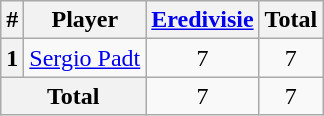<table class="wikitable" style="text-align:center;">
<tr>
<th>#</th>
<th>Player</th>
<th><a href='#'>Eredivisie</a></th>
<th>Total</th>
</tr>
<tr>
<th>1</th>
<td align="left"> <a href='#'>Sergio Padt</a></td>
<td>7</td>
<td>7</td>
</tr>
<tr>
<th colspan="2">Total</th>
<td>7</td>
<td>7</td>
</tr>
</table>
